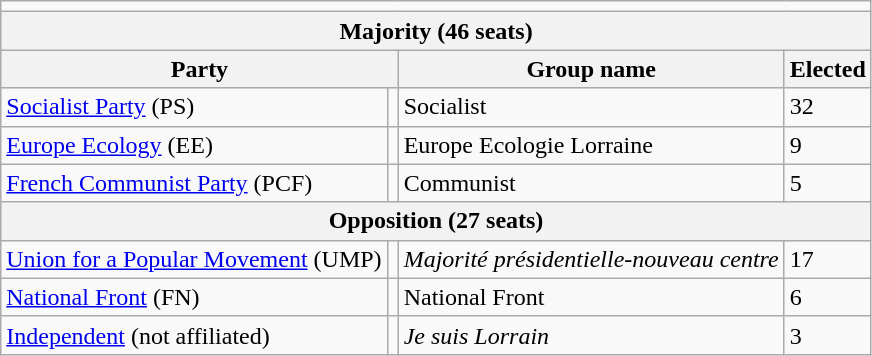<table class="wikitable">
<tr>
<td colspan="4"></td>
</tr>
<tr>
<th colspan="4">Majority (46 seats)</th>
</tr>
<tr>
<th colspan="2">Party</th>
<th>Group name</th>
<th>Elected</th>
</tr>
<tr>
<td><a href='#'>Socialist Party</a> (PS)</td>
<td></td>
<td>Socialist</td>
<td>32</td>
</tr>
<tr>
<td><a href='#'>Europe Ecology</a> (EE)</td>
<td></td>
<td>Europe Ecologie Lorraine</td>
<td>9</td>
</tr>
<tr>
<td><a href='#'>French Communist Party</a> (PCF)</td>
<td></td>
<td>Communist</td>
<td>5</td>
</tr>
<tr>
<th colspan="4">Opposition (27 seats)</th>
</tr>
<tr>
<td><a href='#'>Union for a Popular Movement</a> (UMP)</td>
<td></td>
<td><em>Majorité présidentielle-nouveau centre</em></td>
<td>17</td>
</tr>
<tr>
<td><a href='#'>National Front</a> (FN)</td>
<td></td>
<td>National Front</td>
<td>6</td>
</tr>
<tr>
<td><a href='#'>Independent</a> (not affiliated)</td>
<td></td>
<td><em>Je suis Lorrain</em></td>
<td>3</td>
</tr>
</table>
